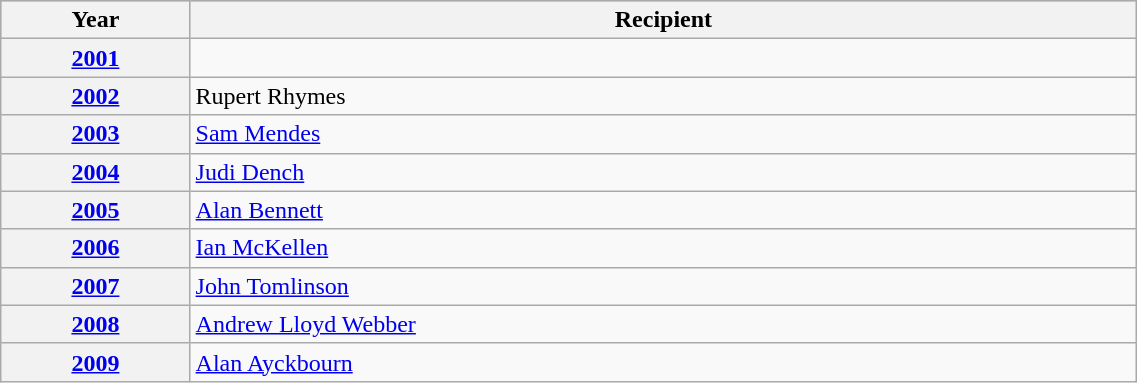<table class="wikitable" style="width:60%;">
<tr style="background:#bebebe;">
<th style="width:15%;">Year</th>
<th style="width:75%;">Recipient</th>
</tr>
<tr>
<th><a href='#'>2001</a></th>
<td><em></em></td>
</tr>
<tr>
<th><a href='#'>2002</a></th>
<td>Rupert Rhymes</td>
</tr>
<tr>
<th><a href='#'>2003</a></th>
<td><a href='#'>Sam Mendes</a></td>
</tr>
<tr>
<th><a href='#'>2004</a></th>
<td><a href='#'>Judi Dench</a></td>
</tr>
<tr>
<th><a href='#'>2005</a></th>
<td><a href='#'>Alan Bennett</a></td>
</tr>
<tr>
<th><a href='#'>2006</a></th>
<td><a href='#'>Ian McKellen</a></td>
</tr>
<tr>
<th><a href='#'>2007</a></th>
<td><a href='#'>John Tomlinson</a></td>
</tr>
<tr>
<th><a href='#'>2008</a></th>
<td><a href='#'>Andrew Lloyd Webber</a></td>
</tr>
<tr>
<th><a href='#'>2009</a></th>
<td><a href='#'>Alan Ayckbourn</a></td>
</tr>
</table>
